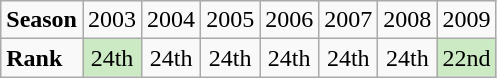<table class="wikitable">
<tr>
<td><strong>Season</strong></td>
<td>2003</td>
<td>2004</td>
<td>2005</td>
<td>2006</td>
<td>2007</td>
<td>2008</td>
<td>2009</td>
</tr>
<tr>
<td><strong>Rank</strong></td>
<td style="background:#ccebc5; text-align:center">24th</td>
<td style="text-align:center">24th</td>
<td style="text-align:center">24th</td>
<td style="text-align:center">24th</td>
<td style="text-align:center">24th</td>
<td style="text-align:center">24th</td>
<td style="background:#ccebc5; text-align:center">22nd</td>
</tr>
</table>
